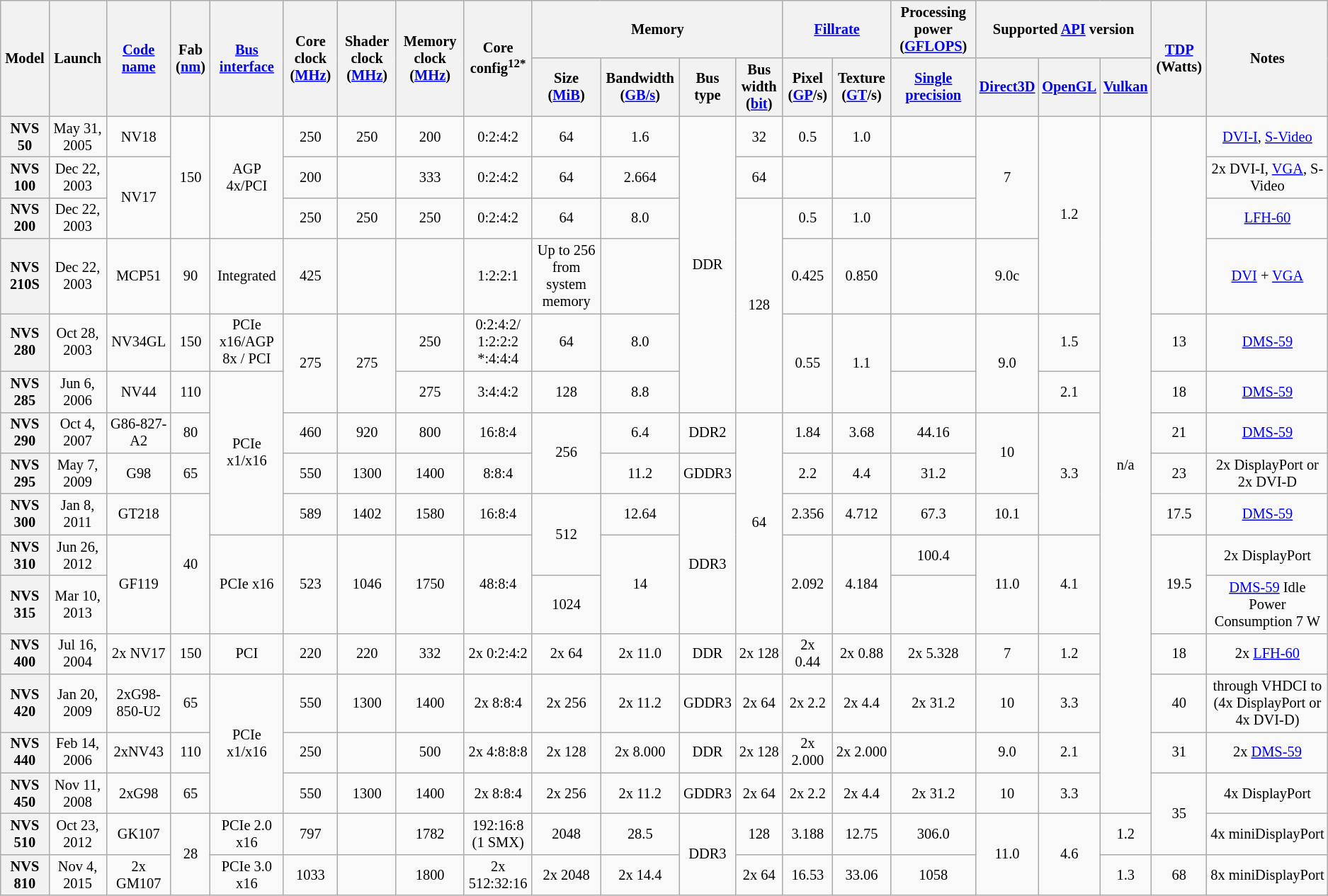<table class="mw-datatable wikitable sortable sort-under" style="font-size:85%; text-align:center;">
<tr>
<th rowspan=2>Model</th>
<th rowspan="2">Launch</th>
<th rowspan=2><a href='#'>Code name</a></th>
<th rowspan=2>Fab (<a href='#'>nm</a>)</th>
<th rowspan=2><a href='#'>Bus</a> <a href='#'>interface</a></th>
<th rowspan=2>Core clock (<a href='#'>MHz</a>)</th>
<th rowspan=2>Shader clock (<a href='#'>MHz</a>)</th>
<th rowspan=2>Memory clock (<a href='#'>MHz</a>)</th>
<th rowspan="2">Core config<sup>12*</sup></th>
<th colspan=4>Memory</th>
<th colspan="2"><a href='#'>Fillrate</a></th>
<th>Processing power (<a href='#'>GFLOPS</a>)</th>
<th colspan=3>Supported <a href='#'>API</a> version</th>
<th rowspan=2><a href='#'>TDP</a> (Watts)</th>
<th rowspan=2>Notes</th>
</tr>
<tr>
<th>Size (<a href='#'>MiB</a>)</th>
<th>Bandwidth (<a href='#'>GB/s</a>)</th>
<th>Bus type</th>
<th>Bus width (<a href='#'>bit</a>)</th>
<th>Pixel (<a href='#'>GP</a>/s)</th>
<th>Texture (<a href='#'>GT</a>/s)</th>
<th><a href='#'>Single precision</a></th>
<th><a href='#'>Direct3D</a></th>
<th><a href='#'>OpenGL</a></th>
<th><a href='#'>Vulkan</a></th>
</tr>
<tr>
<th>NVS 50</th>
<td>May 31, 2005</td>
<td>NV18</td>
<td rowspan="3">150</td>
<td rowspan="3">AGP 4x/PCI</td>
<td>250</td>
<td>250</td>
<td>200</td>
<td>0:2:4:2</td>
<td>64</td>
<td>1.6</td>
<td rowspan="6">DDR</td>
<td>32</td>
<td>0.5</td>
<td>1.0</td>
<td></td>
<td rowspan="3">7</td>
<td rowspan="4">1.2</td>
<td rowspan="15">n/a</td>
<td rowspan="4"></td>
<td><a href='#'>DVI-I</a>, <a href='#'>S-Video</a></td>
</tr>
<tr>
<th>NVS 100</th>
<td>Dec 22, 2003</td>
<td rowspan="2">NV17</td>
<td>200</td>
<td></td>
<td>333</td>
<td>0:2:4:2</td>
<td>64</td>
<td>2.664</td>
<td>64</td>
<td></td>
<td></td>
<td></td>
<td>2x DVI-I, <a href='#'>VGA</a>, S-Video</td>
</tr>
<tr>
<th>NVS 200</th>
<td>Dec 22, 2003</td>
<td>250</td>
<td>250</td>
<td>250</td>
<td>0:2:4:2</td>
<td>64</td>
<td>8.0</td>
<td rowspan="4">128</td>
<td>0.5</td>
<td>1.0</td>
<td></td>
<td><a href='#'>LFH-60</a></td>
</tr>
<tr>
<th>NVS 210S</th>
<td>Dec 22, 2003</td>
<td>MCP51</td>
<td>90</td>
<td>Integrated</td>
<td>425</td>
<td></td>
<td></td>
<td>1:2:2:1</td>
<td>Up to 256 from system memory</td>
<td></td>
<td>0.425</td>
<td>0.850</td>
<td></td>
<td>9.0c</td>
<td><a href='#'>DVI</a> + <a href='#'>VGA</a></td>
</tr>
<tr>
<th>NVS 280</th>
<td>Oct 28, 2003</td>
<td>NV34GL</td>
<td>150</td>
<td>PCIe x16/AGP 8x / PCI</td>
<td rowspan="2">275</td>
<td rowspan="2">275</td>
<td>250</td>
<td>0:2:4:2/<br>1:2:2:2 *:4:4:4</td>
<td>64</td>
<td>8.0</td>
<td rowspan="2">0.55</td>
<td rowspan="2">1.1</td>
<td></td>
<td rowspan="2">9.0</td>
<td>1.5</td>
<td>13</td>
<td><a href='#'>DMS-59</a></td>
</tr>
<tr>
<th>NVS 285</th>
<td>Jun 6, 2006</td>
<td>NV44</td>
<td>110</td>
<td rowspan="4">PCIe x1/x16</td>
<td>275</td>
<td>3:4:4:2</td>
<td>128</td>
<td>8.8</td>
<td></td>
<td>2.1</td>
<td>18</td>
<td><a href='#'>DMS-59</a></td>
</tr>
<tr>
<th>NVS 290</th>
<td>Oct 4, 2007</td>
<td>G86-827-A2</td>
<td>80</td>
<td>460</td>
<td>920</td>
<td>800</td>
<td>16:8:4</td>
<td rowspan="2">256</td>
<td>6.4</td>
<td>DDR2</td>
<td rowspan="5">64</td>
<td>1.84</td>
<td>3.68</td>
<td>44.16</td>
<td rowspan="2">10</td>
<td rowspan="3">3.3</td>
<td>21</td>
<td><a href='#'>DMS-59</a></td>
</tr>
<tr>
<th>NVS 295</th>
<td>May 7, 2009</td>
<td>G98</td>
<td>65</td>
<td>550</td>
<td>1300</td>
<td>1400</td>
<td>8:8:4</td>
<td>11.2</td>
<td>GDDR3</td>
<td>2.2</td>
<td>4.4</td>
<td>31.2</td>
<td>23</td>
<td>2x DisplayPort or 2x DVI-D</td>
</tr>
<tr>
<th>NVS 300</th>
<td>Jan 8, 2011</td>
<td>GT218</td>
<td rowspan="3">40</td>
<td>589</td>
<td>1402</td>
<td>1580</td>
<td>16:8:4</td>
<td rowspan="2">512</td>
<td>12.64</td>
<td rowspan="3">DDR3</td>
<td>2.356</td>
<td>4.712</td>
<td>67.3</td>
<td>10.1</td>
<td>17.5</td>
<td><a href='#'>DMS-59</a></td>
</tr>
<tr>
<th>NVS 310</th>
<td>Jun 26, 2012</td>
<td rowspan="2">GF119</td>
<td rowspan="2">PCIe x16</td>
<td rowspan="2">523</td>
<td rowspan="2">1046</td>
<td rowspan="2">1750</td>
<td rowspan="2">48:8:4</td>
<td rowspan="2">14</td>
<td rowspan="2">2.092</td>
<td rowspan="2">4.184</td>
<td>100.4</td>
<td rowspan="2">11.0</td>
<td rowspan="2">4.1</td>
<td rowspan="2">19.5</td>
<td>2x DisplayPort</td>
</tr>
<tr>
<th>NVS 315</th>
<td>Mar 10, 2013</td>
<td>1024</td>
<td></td>
<td><a href='#'>DMS-59</a> Idle Power Consumption 7 W</td>
</tr>
<tr>
<th>NVS 400</th>
<td>Jul 16, 2004</td>
<td>2x NV17</td>
<td>150</td>
<td>PCI</td>
<td>220</td>
<td>220</td>
<td>332</td>
<td>2x 0:2:4:2</td>
<td>2x 64</td>
<td>2x 11.0</td>
<td>DDR</td>
<td>2x 128</td>
<td>2x 0.44</td>
<td>2x 0.88</td>
<td>2x 5.328</td>
<td>7</td>
<td>1.2</td>
<td>18</td>
<td>2x <a href='#'>LFH-60</a></td>
</tr>
<tr>
<th>NVS 420</th>
<td>Jan 20, 2009</td>
<td>2xG98-850-U2</td>
<td>65</td>
<td rowspan="3">PCIe x1/x16</td>
<td>550</td>
<td>1300</td>
<td>1400</td>
<td>2x 8:8:4</td>
<td>2x 256</td>
<td>2x 11.2</td>
<td>GDDR3</td>
<td>2x 64</td>
<td>2x 2.2</td>
<td>2x 4.4</td>
<td>2x 31.2</td>
<td>10</td>
<td>3.3</td>
<td>40</td>
<td>through VHDCI to (4x DisplayPort or 4x DVI-D)</td>
</tr>
<tr>
<th>NVS 440</th>
<td>Feb 14, 2006</td>
<td>2xNV43</td>
<td>110</td>
<td>250</td>
<td></td>
<td>500</td>
<td>2x 4:8:8:8</td>
<td>2x 128</td>
<td>2x 8.000</td>
<td>DDR</td>
<td>2x 128</td>
<td>2x 2.000</td>
<td>2x 2.000</td>
<td></td>
<td>9.0</td>
<td>2.1</td>
<td>31</td>
<td>2x <a href='#'>DMS-59</a></td>
</tr>
<tr>
<th>NVS 450</th>
<td>Nov 11, 2008</td>
<td>2xG98</td>
<td>65</td>
<td>550</td>
<td>1300</td>
<td>1400</td>
<td>2x 8:8:4</td>
<td>2x 256</td>
<td>2x 11.2</td>
<td>GDDR3</td>
<td>2x 64</td>
<td>2x 2.2</td>
<td>2x 4.4</td>
<td>2x 31.2</td>
<td>10</td>
<td>3.3</td>
<td rowspan="2">35</td>
<td>4x DisplayPort</td>
</tr>
<tr>
<th>NVS 510</th>
<td>Oct 23, 2012</td>
<td>GK107</td>
<td rowspan="2">28</td>
<td>PCIe 2.0 x16</td>
<td>797</td>
<td></td>
<td>1782</td>
<td>192:16:8<br>(1 SMX)</td>
<td>2048</td>
<td>28.5</td>
<td rowspan="2">DDR3</td>
<td>128</td>
<td>3.188</td>
<td>12.75</td>
<td>306.0</td>
<td rowspan="2">11.0</td>
<td rowspan="2">4.6</td>
<td>1.2</td>
<td>4x miniDisplayPort</td>
</tr>
<tr>
<th>NVS 810</th>
<td>Nov 4, 2015</td>
<td>2x GM107</td>
<td>PCIe 3.0 x16</td>
<td>1033</td>
<td></td>
<td>1800</td>
<td>2x 512:32:16</td>
<td>2x 2048</td>
<td>2x 14.4</td>
<td>2x 64</td>
<td>16.53</td>
<td>33.06</td>
<td>1058</td>
<td>1.3</td>
<td>68</td>
<td>8x miniDisplayPort</td>
</tr>
</table>
